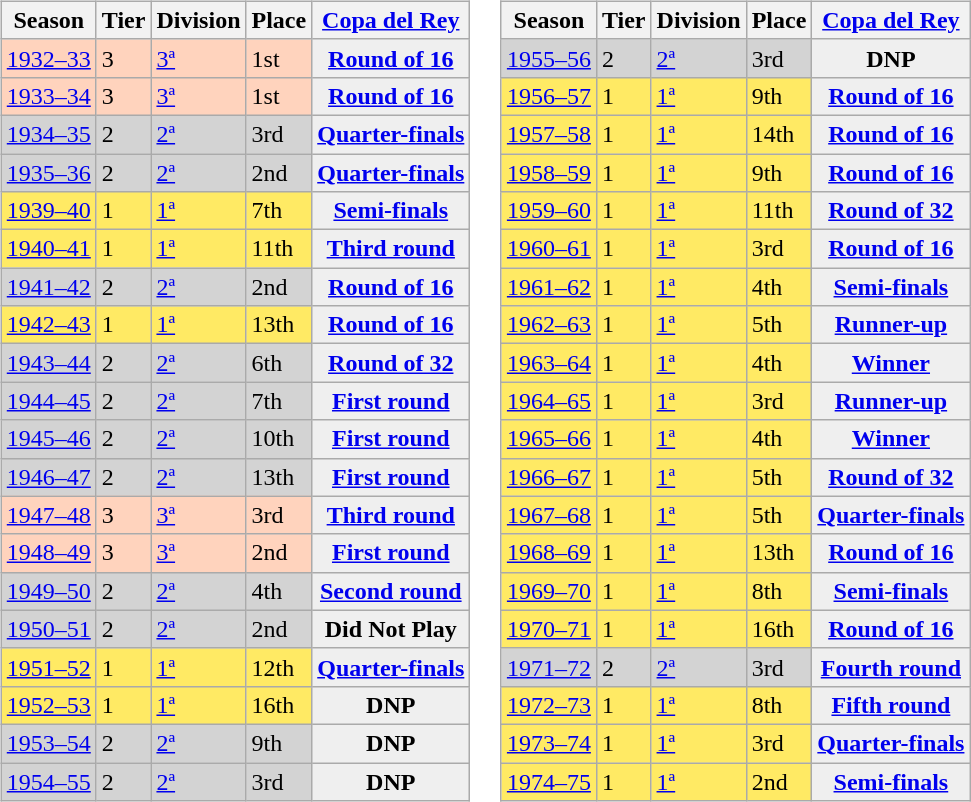<table>
<tr>
<td style="vertical-align:top;"><br><table class="wikitable">
<tr style="background:#f0f6fa;">
<th>Season</th>
<th>Tier</th>
<th>Division</th>
<th>Place</th>
<th><a href='#'>Copa del Rey</a></th>
</tr>
<tr>
<td style="background:#FFD3BD;"><a href='#'>1932–33</a></td>
<td style="background:#FFD3BD;">3</td>
<td style="background:#FFD3BD;"><a href='#'>3ª</a></td>
<td style="background:#FFD3BD;">1st</td>
<th style="background:#efefef;"><a href='#'>Round of 16</a></th>
</tr>
<tr>
<td style="background:#FFD3BD;"><a href='#'>1933–34</a></td>
<td style="background:#FFD3BD;">3</td>
<td style="background:#FFD3BD;"><a href='#'>3ª</a></td>
<td style="background:#FFD3BD;">1st</td>
<th style="background:#efefef;"><a href='#'>Round of 16</a></th>
</tr>
<tr>
<td style="background:#D3D3D3;"><a href='#'>1934–35</a></td>
<td style="background:#D3D3D3;">2</td>
<td style="background:#D3D3D3;"><a href='#'>2ª</a></td>
<td style="background:#D3D3D3;">3rd</td>
<th style="background:#efefef;"><a href='#'>Quarter-finals</a></th>
</tr>
<tr>
<td style="background:#D3D3D3;"><a href='#'>1935–36</a></td>
<td style="background:#D3D3D3;">2</td>
<td style="background:#D3D3D3;"><a href='#'>2ª</a></td>
<td style="background:#D3D3D3;">2nd</td>
<th style="background:#efefef;"><a href='#'>Quarter-finals</a></th>
</tr>
<tr>
<td style="background:#FFEA64;"><a href='#'>1939–40</a></td>
<td style="background:#FFEA64;">1</td>
<td style="background:#FFEA64;"><a href='#'>1ª</a></td>
<td style="background:#FFEA64;">7th</td>
<th style="background:#efefef;"><a href='#'>Semi-finals</a></th>
</tr>
<tr>
<td style="background:#FFEA64;"><a href='#'>1940–41</a></td>
<td style="background:#FFEA64;">1</td>
<td style="background:#FFEA64;"><a href='#'>1ª</a></td>
<td style="background:#FFEA64;">11th</td>
<th style="background:#efefef;"><a href='#'>Third round</a></th>
</tr>
<tr>
<td style="background:#D3D3D3;"><a href='#'>1941–42</a></td>
<td style="background:#D3D3D3;">2</td>
<td style="background:#D3D3D3;"><a href='#'>2ª</a></td>
<td style="background:#D3D3D3;">2nd</td>
<th style="background:#efefef;"><a href='#'>Round of 16</a></th>
</tr>
<tr>
<td style="background:#FFEA64;"><a href='#'>1942–43</a></td>
<td style="background:#FFEA64;">1</td>
<td style="background:#FFEA64;"><a href='#'>1ª</a></td>
<td style="background:#FFEA64;">13th</td>
<th style="background:#efefef;"><a href='#'>Round of 16</a></th>
</tr>
<tr>
<td style="background:#D3D3D3;"><a href='#'>1943–44</a></td>
<td style="background:#D3D3D3;">2</td>
<td style="background:#D3D3D3;"><a href='#'>2ª</a></td>
<td style="background:#D3D3D3;">6th</td>
<th style="background:#efefef;"><a href='#'>Round of 32</a></th>
</tr>
<tr>
<td style="background:#D3D3D3;"><a href='#'>1944–45</a></td>
<td style="background:#D3D3D3;">2</td>
<td style="background:#D3D3D3;"><a href='#'>2ª</a></td>
<td style="background:#D3D3D3;">7th</td>
<th style="background:#efefef;"><a href='#'>First round</a></th>
</tr>
<tr>
<td style="background:#D3D3D3;"><a href='#'>1945–46</a></td>
<td style="background:#D3D3D3;">2</td>
<td style="background:#D3D3D3;"><a href='#'>2ª</a></td>
<td style="background:#D3D3D3;">10th</td>
<th style="background:#efefef;"><a href='#'>First round</a></th>
</tr>
<tr>
<td style="background:#D3D3D3;"><a href='#'>1946–47</a></td>
<td style="background:#D3D3D3;">2</td>
<td style="background:#D3D3D3;"><a href='#'>2ª</a></td>
<td style="background:#D3D3D3;">13th</td>
<th style="background:#efefef;"><a href='#'>First round</a></th>
</tr>
<tr>
<td style="background:#FFD3BD;"><a href='#'>1947–48</a></td>
<td style="background:#FFD3BD;">3</td>
<td style="background:#FFD3BD;"><a href='#'>3ª</a></td>
<td style="background:#FFD3BD;">3rd</td>
<th style="background:#efefef;"><a href='#'>Third round</a></th>
</tr>
<tr>
<td style="background:#FFD3BD;"><a href='#'>1948–49</a></td>
<td style="background:#FFD3BD;">3</td>
<td style="background:#FFD3BD;"><a href='#'>3ª</a></td>
<td style="background:#FFD3BD;">2nd</td>
<th style="background:#efefef;"><a href='#'>First round</a></th>
</tr>
<tr>
<td style="background:#D3D3D3;"><a href='#'>1949–50</a></td>
<td style="background:#D3D3D3;">2</td>
<td style="background:#D3D3D3;"><a href='#'>2ª</a></td>
<td style="background:#D3D3D3;">4th</td>
<th style="background:#efefef;"><a href='#'>Second round</a></th>
</tr>
<tr>
<td style="background:#D3D3D3;"><a href='#'>1950–51</a></td>
<td style="background:#D3D3D3;">2</td>
<td style="background:#D3D3D3;"><a href='#'>2ª</a></td>
<td style="background:#D3D3D3;">2nd</td>
<th style="background:#efefef;">Did Not Play</th>
</tr>
<tr>
<td style="background:#FFEA64;"><a href='#'>1951–52</a></td>
<td style="background:#FFEA64;">1</td>
<td style="background:#FFEA64;"><a href='#'>1ª</a></td>
<td style="background:#FFEA64;">12th</td>
<th style="background:#efefef;"><a href='#'>Quarter-finals</a></th>
</tr>
<tr>
<td style="background:#FFEA64;"><a href='#'>1952–53</a></td>
<td style="background:#FFEA64;">1</td>
<td style="background:#FFEA64;"><a href='#'>1ª</a></td>
<td style="background:#FFEA64;">16th</td>
<th style="background:#efefef;">DNP</th>
</tr>
<tr>
<td style="background:#D3D3D3;"><a href='#'>1953–54</a></td>
<td style="background:#D3D3D3;">2</td>
<td style="background:#D3D3D3;"><a href='#'>2ª</a></td>
<td style="background:#D3D3D3;">9th</td>
<th style="background:#efefef;">DNP</th>
</tr>
<tr>
<td style="background:#D3D3D3;"><a href='#'>1954–55</a></td>
<td style="background:#D3D3D3;">2</td>
<td style="background:#D3D3D3;"><a href='#'>2ª</a></td>
<td style="background:#D3D3D3;">3rd</td>
<th style="background:#efefef;">DNP</th>
</tr>
</table>
</td>
<td valign="top" width=0%><br><table class="wikitable">
<tr style="background:#f0f6fa;">
<th>Season</th>
<th>Tier</th>
<th>Division</th>
<th>Place</th>
<th><a href='#'>Copa del Rey</a></th>
</tr>
<tr>
<td style="background:#D3D3D3;"><a href='#'>1955–56</a></td>
<td style="background:#D3D3D3;">2</td>
<td style="background:#D3D3D3;"><a href='#'>2ª</a></td>
<td style="background:#D3D3D3;">3rd</td>
<th style="background:#efefef;">DNP</th>
</tr>
<tr>
<td style="background:#FFEA64;"><a href='#'>1956–57</a></td>
<td style="background:#FFEA64;">1</td>
<td style="background:#FFEA64;"><a href='#'>1ª</a></td>
<td style="background:#FFEA64;">9th</td>
<th style="background:#efefef;"><a href='#'>Round of 16</a></th>
</tr>
<tr>
<td style="background:#FFEA64;"><a href='#'>1957–58</a></td>
<td style="background:#FFEA64;">1</td>
<td style="background:#FFEA64;"><a href='#'>1ª</a></td>
<td style="background:#FFEA64;">14th</td>
<th style="background:#efefef;"><a href='#'>Round of 16</a></th>
</tr>
<tr>
<td style="background:#FFEA64;"><a href='#'>1958–59</a></td>
<td style="background:#FFEA64;">1</td>
<td style="background:#FFEA64;"><a href='#'>1ª</a></td>
<td style="background:#FFEA64;">9th</td>
<th style="background:#efefef;"><a href='#'>Round of 16</a></th>
</tr>
<tr>
<td style="background:#FFEA64;"><a href='#'>1959–60</a></td>
<td style="background:#FFEA64;">1</td>
<td style="background:#FFEA64;"><a href='#'>1ª</a></td>
<td style="background:#FFEA64;">11th</td>
<th style="background:#efefef;"><a href='#'>Round of 32</a></th>
</tr>
<tr>
<td style="background:#FFEA64;"><a href='#'>1960–61</a></td>
<td style="background:#FFEA64;">1</td>
<td style="background:#FFEA64;"><a href='#'>1ª</a></td>
<td style="background:#FFEA64;">3rd</td>
<th style="background:#efefef;"><a href='#'>Round of 16</a></th>
</tr>
<tr>
<td style="background:#FFEA64;"><a href='#'>1961–62</a></td>
<td style="background:#FFEA64;">1</td>
<td style="background:#FFEA64;"><a href='#'>1ª</a></td>
<td style="background:#FFEA64;">4th</td>
<th style="background:#efefef;"><a href='#'>Semi-finals</a></th>
</tr>
<tr>
<td style="background:#FFEA64;"><a href='#'>1962–63</a></td>
<td style="background:#FFEA64;">1</td>
<td style="background:#FFEA64;"><a href='#'>1ª</a></td>
<td style="background:#FFEA64;">5th</td>
<th style="background:#efefef;"><a href='#'>Runner-up</a></th>
</tr>
<tr>
<td style="background:#FFEA64;"><a href='#'>1963–64</a></td>
<td style="background:#FFEA64;">1</td>
<td style="background:#FFEA64;"><a href='#'>1ª</a></td>
<td style="background:#FFEA64;">4th</td>
<th style="background:#efefef;"><a href='#'>Winner</a></th>
</tr>
<tr>
<td style="background:#FFEA64;"><a href='#'>1964–65</a></td>
<td style="background:#FFEA64;">1</td>
<td style="background:#FFEA64;"><a href='#'>1ª</a></td>
<td style="background:#FFEA64;">3rd</td>
<th style="background:#efefef;"><a href='#'>Runner-up</a></th>
</tr>
<tr>
<td style="background:#FFEA64;"><a href='#'>1965–66</a></td>
<td style="background:#FFEA64;">1</td>
<td style="background:#FFEA64;"><a href='#'>1ª</a></td>
<td style="background:#FFEA64;">4th</td>
<th style="background:#efefef;"><a href='#'>Winner</a></th>
</tr>
<tr>
<td style="background:#FFEA64;"><a href='#'>1966–67</a></td>
<td style="background:#FFEA64;">1</td>
<td style="background:#FFEA64;"><a href='#'>1ª</a></td>
<td style="background:#FFEA64;">5th</td>
<th style="background:#efefef;"><a href='#'>Round of 32</a></th>
</tr>
<tr>
<td style="background:#FFEA64;"><a href='#'>1967–68</a></td>
<td style="background:#FFEA64;">1</td>
<td style="background:#FFEA64;"><a href='#'>1ª</a></td>
<td style="background:#FFEA64;">5th</td>
<th style="background:#efefef;"><a href='#'>Quarter-finals</a></th>
</tr>
<tr>
<td style="background:#FFEA64;"><a href='#'>1968–69</a></td>
<td style="background:#FFEA64;">1</td>
<td style="background:#FFEA64;"><a href='#'>1ª</a></td>
<td style="background:#FFEA64;">13th</td>
<th style="background:#efefef;"><a href='#'>Round of 16</a></th>
</tr>
<tr>
<td style="background:#FFEA64;"><a href='#'>1969–70</a></td>
<td style="background:#FFEA64;">1</td>
<td style="background:#FFEA64;"><a href='#'>1ª</a></td>
<td style="background:#FFEA64;">8th</td>
<th style="background:#efefef;"><a href='#'>Semi-finals</a></th>
</tr>
<tr>
<td style="background:#FFEA64;"><a href='#'>1970–71</a></td>
<td style="background:#FFEA64;">1</td>
<td style="background:#FFEA64;"><a href='#'>1ª</a></td>
<td style="background:#FFEA64;">16th</td>
<th style="background:#efefef;"><a href='#'>Round of 16</a></th>
</tr>
<tr>
<td style="background:#D3D3D3;"><a href='#'>1971–72</a></td>
<td style="background:#D3D3D3;">2</td>
<td style="background:#D3D3D3;"><a href='#'>2ª</a></td>
<td style="background:#D3D3D3;">3rd</td>
<th style="background:#efefef;"><a href='#'>Fourth round</a></th>
</tr>
<tr>
<td style="background:#FFEA64;"><a href='#'>1972–73</a></td>
<td style="background:#FFEA64;">1</td>
<td style="background:#FFEA64;"><a href='#'>1ª</a></td>
<td style="background:#FFEA64;">8th</td>
<th style="background:#efefef;"><a href='#'>Fifth round</a></th>
</tr>
<tr>
<td style="background:#FFEA64;"><a href='#'>1973–74</a></td>
<td style="background:#FFEA64;">1</td>
<td style="background:#FFEA64;"><a href='#'>1ª</a></td>
<td style="background:#FFEA64;">3rd</td>
<th style="background:#efefef;"><a href='#'>Quarter-finals</a></th>
</tr>
<tr>
<td style="background:#FFEA64;"><a href='#'>1974–75</a></td>
<td style="background:#FFEA64;">1</td>
<td style="background:#FFEA64;"><a href='#'>1ª</a></td>
<td style="background:#FFEA64;">2nd</td>
<th style="background:#efefef;"><a href='#'>Semi-finals</a></th>
</tr>
</table>
</td>
</tr>
</table>
